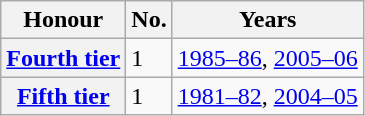<table class="wikitable plainrowheaders">
<tr>
<th scope=col>Honour</th>
<th scope=col>No.</th>
<th scope=col>Years</th>
</tr>
<tr>
<th scope=row><a href='#'>Fourth tier</a></th>
<td>1</td>
<td><a href='#'>1985–86</a>, <a href='#'>2005–06</a></td>
</tr>
<tr>
<th scope=row><a href='#'>Fifth tier</a></th>
<td>1</td>
<td><a href='#'>1981–82</a>, <a href='#'>2004–05</a></td>
</tr>
</table>
